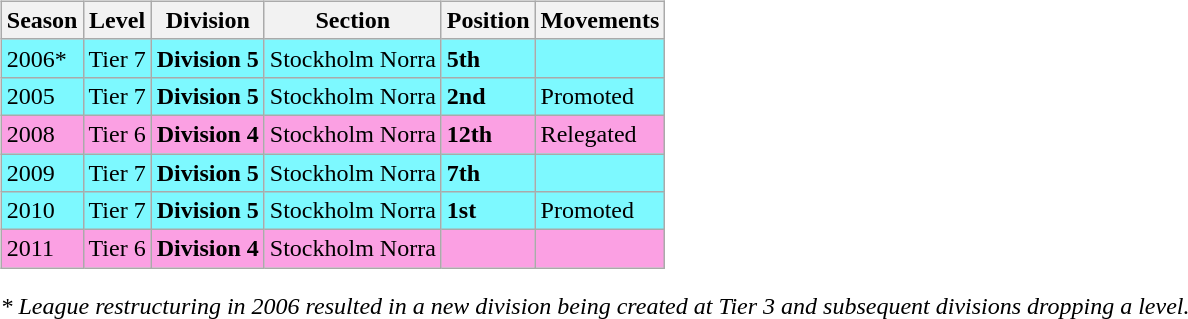<table>
<tr>
<td valign="top" width=0%><br><table class="wikitable">
<tr style="background:#f0f6fa;">
<th><strong>Season</strong></th>
<th><strong>Level</strong></th>
<th><strong>Division</strong></th>
<th><strong>Section</strong></th>
<th><strong>Position</strong></th>
<th><strong>Movements</strong></th>
</tr>
<tr>
<td style="background:#7DF9FF;">2006*</td>
<td style="background:#7DF9FF;">Tier 7</td>
<td style="background:#7DF9FF;"><strong>Division 5</strong></td>
<td style="background:#7DF9FF;">Stockholm Norra</td>
<td style="background:#7DF9FF;"><strong>5th</strong></td>
<td style="background:#7DF9FF;"></td>
</tr>
<tr>
<td style="background:#7DF9FF;">2005</td>
<td style="background:#7DF9FF;">Tier 7</td>
<td style="background:#7DF9FF;"><strong>Division 5</strong></td>
<td style="background:#7DF9FF;">Stockholm Norra</td>
<td style="background:#7DF9FF;"><strong>2nd</strong></td>
<td style="background:#7DF9FF;">Promoted</td>
</tr>
<tr>
<td style="background:#FBA0E3;">2008</td>
<td style="background:#FBA0E3;">Tier 6</td>
<td style="background:#FBA0E3;"><strong>Division 4</strong></td>
<td style="background:#FBA0E3;">Stockholm Norra</td>
<td style="background:#FBA0E3;"><strong>12th</strong></td>
<td style="background:#FBA0E3;">Relegated</td>
</tr>
<tr>
<td style="background:#7DF9FF;">2009</td>
<td style="background:#7DF9FF;">Tier 7</td>
<td style="background:#7DF9FF;"><strong>Division 5</strong></td>
<td style="background:#7DF9FF;">Stockholm Norra</td>
<td style="background:#7DF9FF;"><strong>7th</strong></td>
<td style="background:#7DF9FF;"></td>
</tr>
<tr>
<td style="background:#7DF9FF;">2010</td>
<td style="background:#7DF9FF;">Tier 7</td>
<td style="background:#7DF9FF;"><strong>Division 5</strong></td>
<td style="background:#7DF9FF;">Stockholm Norra</td>
<td style="background:#7DF9FF;"><strong>1st</strong></td>
<td style="background:#7DF9FF;">Promoted</td>
</tr>
<tr>
<td style="background:#FBA0E3;">2011</td>
<td style="background:#FBA0E3;">Tier 6</td>
<td style="background:#FBA0E3;"><strong>Division 4</strong></td>
<td style="background:#FBA0E3;">Stockholm Norra</td>
<td style="background:#FBA0E3;"></td>
<td style="background:#FBA0E3;"></td>
</tr>
</table>
<em>* League restructuring in 2006 resulted in a new division being created at Tier 3 and subsequent divisions dropping a level.</em>


</td>
</tr>
</table>
